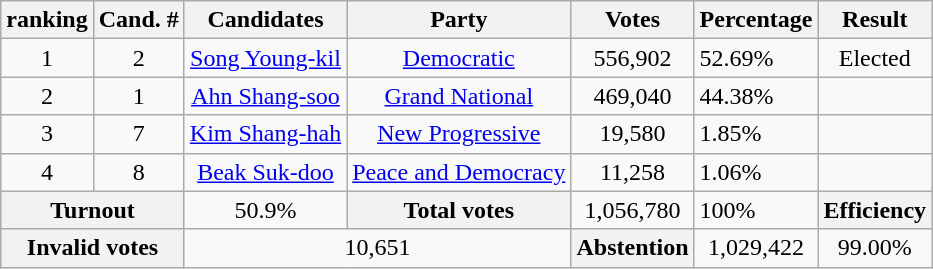<table class="wikitable sortable" style="text-align:center;">
<tr>
<th>ranking</th>
<th>Cand. #</th>
<th>Candidates</th>
<th>Party</th>
<th>Votes</th>
<th>Percentage</th>
<th>Result</th>
</tr>
<tr>
<td>1</td>
<td>2</td>
<td><a href='#'>Song Young-kil</a></td>
<td><a href='#'>Democratic</a></td>
<td>556,902</td>
<td align=left>52.69%</td>
<td>Elected</td>
</tr>
<tr>
<td>2</td>
<td>1</td>
<td><a href='#'>Ahn Shang-soo</a></td>
<td><a href='#'>Grand National</a></td>
<td>469,040</td>
<td align=left>44.38%</td>
<td></td>
</tr>
<tr>
<td>3</td>
<td>7</td>
<td><a href='#'>Kim Shang-hah</a></td>
<td><a href='#'>New Progressive</a></td>
<td>19,580</td>
<td align=left>1.85%</td>
<td></td>
</tr>
<tr>
<td>4</td>
<td>8</td>
<td><a href='#'>Beak Suk-doo</a></td>
<td><a href='#'>Peace and Democracy</a></td>
<td>11,258</td>
<td align=left>1.06%</td>
<td></td>
</tr>
<tr class="sortbottom">
<th colspan=2>Turnout</th>
<td>50.9%</td>
<th>Total votes</th>
<td>1,056,780</td>
<td align=left>100%</td>
<th>Efficiency</th>
</tr>
<tr class="sortbottom">
<th colspan=2>Invalid votes</th>
<td colspan=2>10,651</td>
<th>Abstention</th>
<td>1,029,422</td>
<td>99.00%</td>
</tr>
</table>
